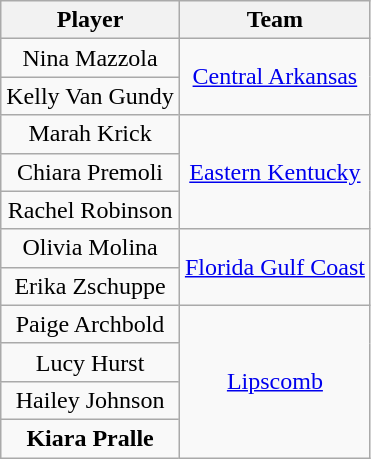<table class="wikitable" style="text-align: center;">
<tr>
<th>Player</th>
<th>Team</th>
</tr>
<tr>
<td>Nina Mazzola</td>
<td rowspan=2><a href='#'>Central Arkansas</a></td>
</tr>
<tr>
<td>Kelly Van Gundy</td>
</tr>
<tr>
<td>Marah Krick</td>
<td rowspan=3><a href='#'>Eastern Kentucky</a></td>
</tr>
<tr>
<td>Chiara Premoli</td>
</tr>
<tr>
<td>Rachel Robinson</td>
</tr>
<tr>
<td>Olivia Molina</td>
<td rowspan=2><a href='#'>Florida Gulf Coast</a></td>
</tr>
<tr>
<td>Erika Zschuppe</td>
</tr>
<tr>
<td>Paige Archbold</td>
<td rowspan=4><a href='#'>Lipscomb</a></td>
</tr>
<tr>
<td>Lucy Hurst</td>
</tr>
<tr>
<td>Hailey Johnson</td>
</tr>
<tr>
<td><strong>Kiara Pralle</strong></td>
</tr>
</table>
